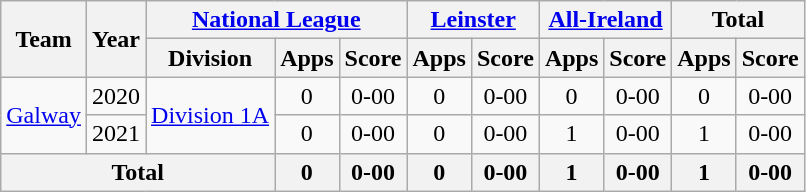<table class="wikitable" style="text-align:center">
<tr>
<th rowspan="2">Team</th>
<th rowspan="2">Year</th>
<th colspan="3"><a href='#'>National League</a></th>
<th colspan="2"><a href='#'>Leinster</a></th>
<th colspan="2"><a href='#'>All-Ireland</a></th>
<th colspan="2">Total</th>
</tr>
<tr>
<th>Division</th>
<th>Apps</th>
<th>Score</th>
<th>Apps</th>
<th>Score</th>
<th>Apps</th>
<th>Score</th>
<th>Apps</th>
<th>Score</th>
</tr>
<tr>
<td rowspan="2"><a href='#'>Galway</a></td>
<td>2020</td>
<td rowspan="2"><a href='#'>Division 1A</a></td>
<td>0</td>
<td>0-00</td>
<td>0</td>
<td>0-00</td>
<td>0</td>
<td>0-00</td>
<td>0</td>
<td>0-00</td>
</tr>
<tr>
<td>2021</td>
<td>0</td>
<td>0-00</td>
<td>0</td>
<td>0-00</td>
<td>1</td>
<td>0-00</td>
<td>1</td>
<td>0-00</td>
</tr>
<tr>
<th colspan="3">Total</th>
<th>0</th>
<th>0-00</th>
<th>0</th>
<th>0-00</th>
<th>1</th>
<th>0-00</th>
<th>1</th>
<th>0-00</th>
</tr>
</table>
